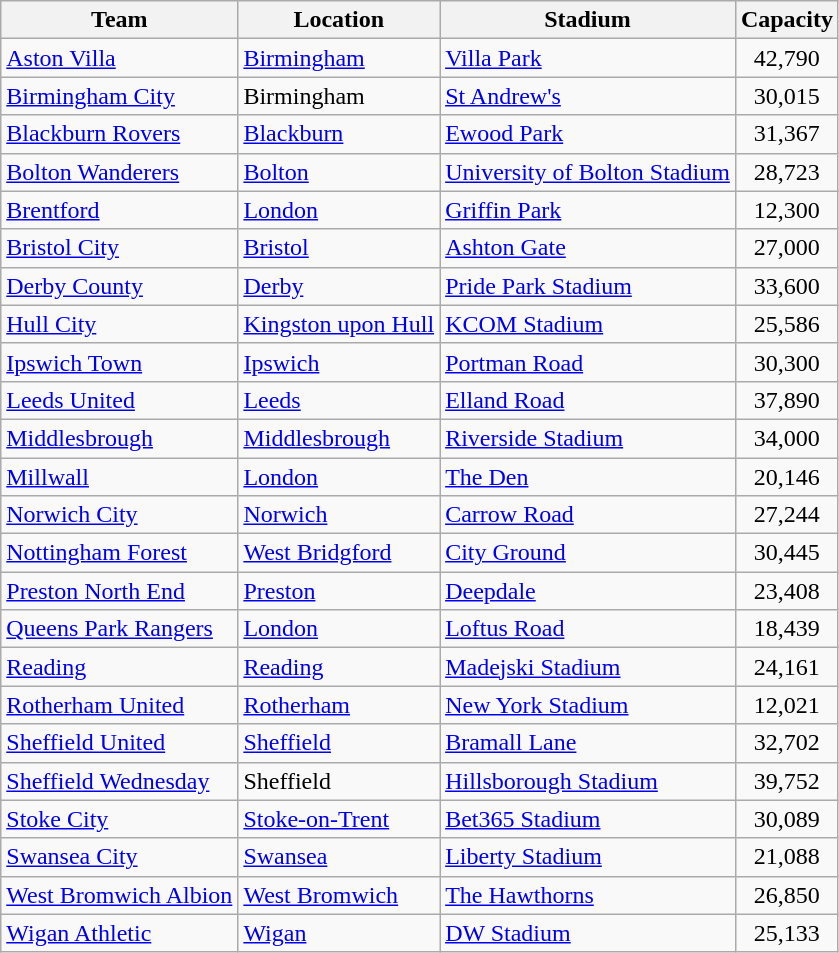<table class="wikitable sortable">
<tr>
<th>Team</th>
<th>Location</th>
<th>Stadium</th>
<th>Capacity</th>
</tr>
<tr>
<td><a href='#'>Aston Villa</a></td>
<td><a href='#'>Birmingham</a> </td>
<td><a href='#'>Villa Park</a></td>
<td align="center">42,790</td>
</tr>
<tr>
<td><a href='#'>Birmingham City</a></td>
<td>Birmingham </td>
<td><a href='#'>St Andrew's</a></td>
<td align="center">30,015</td>
</tr>
<tr>
<td><a href='#'>Blackburn Rovers</a></td>
<td><a href='#'>Blackburn</a></td>
<td><a href='#'>Ewood Park</a></td>
<td align="center">31,367</td>
</tr>
<tr>
<td><a href='#'>Bolton Wanderers</a></td>
<td><a href='#'>Bolton</a></td>
<td><a href='#'>University of Bolton Stadium</a></td>
<td align="center">28,723</td>
</tr>
<tr>
<td><a href='#'>Brentford</a></td>
<td><a href='#'>London</a> </td>
<td><a href='#'>Griffin Park</a></td>
<td align="center">12,300</td>
</tr>
<tr>
<td><a href='#'>Bristol City</a></td>
<td><a href='#'>Bristol</a></td>
<td><a href='#'>Ashton Gate</a></td>
<td align="center">27,000</td>
</tr>
<tr>
<td><a href='#'>Derby County</a></td>
<td><a href='#'>Derby</a></td>
<td><a href='#'>Pride Park Stadium</a></td>
<td align="center">33,600</td>
</tr>
<tr>
<td><a href='#'>Hull City</a></td>
<td><a href='#'>Kingston upon Hull</a></td>
<td><a href='#'>KCOM Stadium</a></td>
<td align="center">25,586</td>
</tr>
<tr>
<td><a href='#'>Ipswich Town</a></td>
<td><a href='#'>Ipswich</a></td>
<td><a href='#'>Portman Road</a></td>
<td align="center">30,300</td>
</tr>
<tr>
<td><a href='#'>Leeds United</a></td>
<td><a href='#'>Leeds</a></td>
<td><a href='#'>Elland Road</a></td>
<td align="center">37,890</td>
</tr>
<tr>
<td><a href='#'>Middlesbrough</a></td>
<td><a href='#'>Middlesbrough</a></td>
<td><a href='#'>Riverside Stadium</a></td>
<td align="center">34,000</td>
</tr>
<tr>
<td><a href='#'>Millwall</a></td>
<td><a href='#'>London</a> </td>
<td><a href='#'>The Den</a></td>
<td align="center">20,146</td>
</tr>
<tr>
<td><a href='#'>Norwich City</a></td>
<td><a href='#'>Norwich</a></td>
<td><a href='#'>Carrow Road</a></td>
<td align="center">27,244</td>
</tr>
<tr>
<td><a href='#'>Nottingham Forest</a></td>
<td><a href='#'>West Bridgford</a></td>
<td><a href='#'>City Ground</a></td>
<td align="center">30,445</td>
</tr>
<tr>
<td><a href='#'>Preston North End</a></td>
<td><a href='#'>Preston</a></td>
<td><a href='#'>Deepdale</a></td>
<td align="center">23,408</td>
</tr>
<tr>
<td><a href='#'>Queens Park Rangers</a></td>
<td><a href='#'>London</a> </td>
<td><a href='#'>Loftus Road</a></td>
<td align="center">18,439</td>
</tr>
<tr>
<td><a href='#'>Reading</a></td>
<td><a href='#'>Reading</a></td>
<td><a href='#'>Madejski Stadium</a></td>
<td align="center">24,161</td>
</tr>
<tr>
<td><a href='#'>Rotherham United</a></td>
<td><a href='#'>Rotherham</a></td>
<td><a href='#'>New York Stadium</a></td>
<td align="center">12,021</td>
</tr>
<tr>
<td><a href='#'>Sheffield United</a></td>
<td><a href='#'>Sheffield</a> </td>
<td><a href='#'>Bramall Lane</a></td>
<td align="center">32,702</td>
</tr>
<tr>
<td><a href='#'>Sheffield Wednesday</a></td>
<td>Sheffield </td>
<td><a href='#'>Hillsborough Stadium</a></td>
<td align="center">39,752</td>
</tr>
<tr>
<td><a href='#'>Stoke City</a></td>
<td><a href='#'>Stoke-on-Trent</a></td>
<td><a href='#'>Bet365 Stadium</a></td>
<td align="center">30,089</td>
</tr>
<tr>
<td><a href='#'>Swansea City</a></td>
<td><a href='#'>Swansea</a></td>
<td><a href='#'>Liberty Stadium</a></td>
<td align="center">21,088</td>
</tr>
<tr>
<td><a href='#'>West Bromwich Albion</a></td>
<td><a href='#'>West Bromwich</a></td>
<td><a href='#'>The Hawthorns</a></td>
<td align="center">26,850</td>
</tr>
<tr>
<td><a href='#'>Wigan Athletic</a></td>
<td><a href='#'>Wigan</a></td>
<td><a href='#'>DW Stadium</a></td>
<td align="center">25,133</td>
</tr>
</table>
